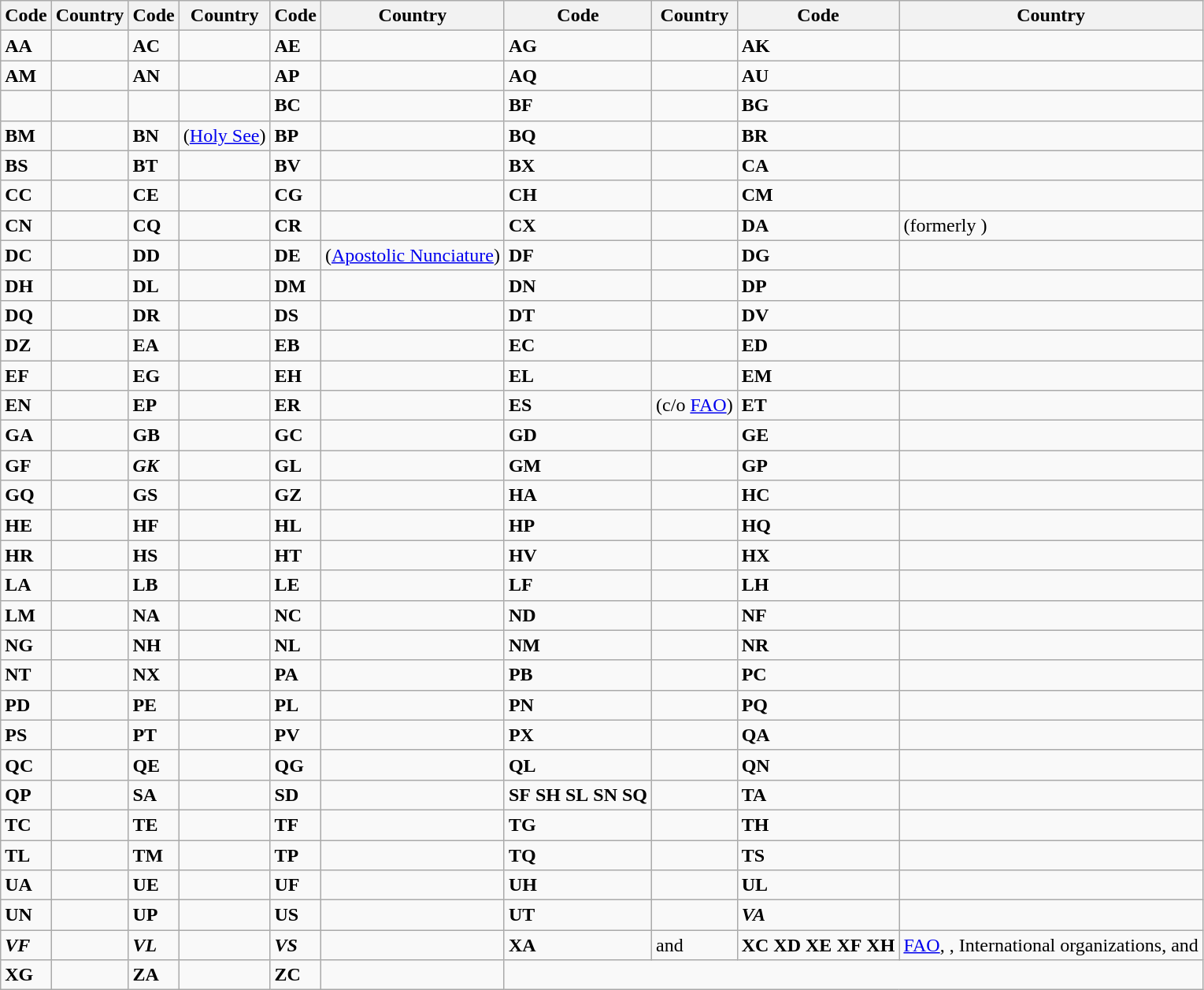<table class="wikitable">
<tr>
<th>Code</th>
<th>Country</th>
<th>Code</th>
<th>Country</th>
<th>Code</th>
<th>Country</th>
<th>Code</th>
<th>Country</th>
<th>Code</th>
<th>Country</th>
</tr>
<tr>
<td><strong>AA</strong></td>
<td></td>
<td><strong>AC</strong></td>
<td></td>
<td><strong>AE</strong></td>
<td></td>
<td><strong>AG</strong></td>
<td></td>
<td><strong>AK</strong></td>
<td></td>
</tr>
<tr>
<td><strong>AM</strong></td>
<td></td>
<td><strong>AN</strong></td>
<td></td>
<td><strong>AP</strong></td>
<td></td>
<td><strong>AQ</strong></td>
<td></td>
<td><strong>AU</strong></td>
<td></td>
</tr>
<tr>
<td><strong></strong></td>
<td></td>
<td><strong></strong></td>
<td></td>
<td><strong>BC</strong></td>
<td></td>
<td><strong>BF</strong></td>
<td></td>
<td><strong>BG</strong></td>
<td></td>
</tr>
<tr>
<td><strong>BM</strong></td>
<td></td>
<td><strong>BN</strong></td>
<td> (<a href='#'>Holy See</a>)</td>
<td><strong>BP</strong></td>
<td></td>
<td><strong>BQ</strong></td>
<td></td>
<td><strong>BR</strong></td>
<td></td>
</tr>
<tr>
<td><strong>BS</strong></td>
<td></td>
<td><strong>BT</strong></td>
<td></td>
<td><strong>BV</strong></td>
<td></td>
<td><strong>BX</strong></td>
<td></td>
<td><strong>CA</strong></td>
<td></td>
</tr>
<tr>
<td><strong>CC</strong></td>
<td></td>
<td><strong>CE</strong></td>
<td></td>
<td><strong>CG</strong></td>
<td></td>
<td><strong>CH</strong></td>
<td></td>
<td><strong>CM</strong></td>
<td></td>
</tr>
<tr>
<td><strong>CN</strong></td>
<td></td>
<td><strong>CQ</strong></td>
<td></td>
<td><strong>CR</strong></td>
<td></td>
<td><strong>CX</strong></td>
<td></td>
<td><strong>DA</strong></td>
<td> (formerly )</td>
</tr>
<tr>
<td><strong>DC</strong></td>
<td></td>
<td><strong>DD</strong></td>
<td></td>
<td><strong>DE</strong></td>
<td> (<a href='#'>Apostolic Nunciature</a>)</td>
<td><strong>DF</strong></td>
<td></td>
<td><strong>DG</strong></td>
<td></td>
</tr>
<tr>
<td><strong>DH</strong></td>
<td></td>
<td><strong>DL</strong></td>
<td></td>
<td><strong>DM</strong></td>
<td></td>
<td><strong>DN</strong></td>
<td></td>
<td><strong>DP</strong></td>
<td></td>
</tr>
<tr>
<td><strong>DQ</strong></td>
<td></td>
<td><strong>DR</strong></td>
<td></td>
<td><strong>DS</strong></td>
<td></td>
<td><strong>DT</strong></td>
<td></td>
<td><strong>DV</strong></td>
<td></td>
</tr>
<tr>
<td><strong>DZ</strong></td>
<td></td>
<td><strong>EA</strong></td>
<td></td>
<td><strong>EB</strong></td>
<td></td>
<td><strong>EC</strong></td>
<td></td>
<td><strong>ED</strong></td>
<td></td>
</tr>
<tr>
<td><strong>EF</strong></td>
<td></td>
<td><strong>EG</strong></td>
<td></td>
<td><strong>EH</strong></td>
<td></td>
<td><strong>EL</strong></td>
<td></td>
<td><strong>EM</strong></td>
<td></td>
</tr>
<tr>
<td><strong>EN</strong></td>
<td></td>
<td><strong>EP</strong></td>
<td></td>
<td><strong>ER</strong></td>
<td></td>
<td><strong>ES</strong></td>
<td> (c/o <a href='#'>FAO</a>)</td>
<td><strong>ET</strong></td>
<td></td>
</tr>
<tr>
<td><strong>GA</strong></td>
<td></td>
<td><strong>GB</strong></td>
<td></td>
<td><strong>GC</strong></td>
<td></td>
<td><strong>GD</strong></td>
<td></td>
<td><strong>GE</strong></td>
<td></td>
</tr>
<tr>
<td><strong>GF</strong></td>
<td></td>
<td><strong><em>GK</em></strong></td>
<td></td>
<td><strong>GL</strong></td>
<td></td>
<td><strong>GM</strong></td>
<td></td>
<td><strong>GP</strong></td>
<td></td>
</tr>
<tr>
<td><strong>GQ</strong></td>
<td></td>
<td><strong>GS</strong></td>
<td></td>
<td><strong>GZ</strong></td>
<td></td>
<td><strong>HA</strong></td>
<td></td>
<td><strong>HC</strong></td>
<td></td>
</tr>
<tr>
<td><strong>HE</strong></td>
<td></td>
<td><strong>HF</strong></td>
<td></td>
<td><strong>HL</strong></td>
<td></td>
<td><strong>HP</strong></td>
<td></td>
<td><strong>HQ</strong></td>
<td></td>
</tr>
<tr>
<td><strong>HR</strong></td>
<td></td>
<td><strong>HS</strong></td>
<td></td>
<td><strong>HT</strong></td>
<td></td>
<td><strong>HV</strong></td>
<td></td>
<td><strong>HX</strong></td>
<td></td>
</tr>
<tr>
<td><strong>LA</strong></td>
<td></td>
<td><strong>LB</strong></td>
<td></td>
<td><strong>LE</strong></td>
<td></td>
<td><strong>LF</strong></td>
<td></td>
<td><strong>LH</strong></td>
<td></td>
</tr>
<tr>
<td><strong>LM</strong></td>
<td></td>
<td><strong>NA</strong></td>
<td></td>
<td><strong>NC</strong></td>
<td></td>
<td><strong>ND</strong></td>
<td></td>
<td><strong>NF</strong></td>
<td></td>
</tr>
<tr>
<td><strong>NG</strong></td>
<td></td>
<td><strong>NH</strong></td>
<td></td>
<td><strong>NL</strong></td>
<td></td>
<td><strong>NM</strong></td>
<td></td>
<td><strong>NR</strong></td>
<td></td>
</tr>
<tr>
<td><strong>NT</strong></td>
<td></td>
<td><strong>NX</strong></td>
<td></td>
<td><strong>PA</strong></td>
<td></td>
<td><strong>PB</strong></td>
<td></td>
<td><strong>PC</strong></td>
<td></td>
</tr>
<tr>
<td><strong>PD</strong></td>
<td></td>
<td><strong>PE</strong></td>
<td></td>
<td><strong>PL</strong></td>
<td></td>
<td><strong>PN</strong></td>
<td></td>
<td><strong>PQ</strong></td>
<td></td>
</tr>
<tr>
<td><strong>PS</strong></td>
<td></td>
<td><strong>PT</strong></td>
<td></td>
<td><strong>PV</strong></td>
<td></td>
<td><strong>PX</strong></td>
<td></td>
<td><strong>QA</strong></td>
<td></td>
</tr>
<tr>
<td><strong>QC</strong></td>
<td></td>
<td><strong>QE</strong></td>
<td></td>
<td><strong>QG</strong></td>
<td></td>
<td><strong>QL</strong></td>
<td></td>
<td><strong>QN</strong></td>
<td></td>
</tr>
<tr>
<td><strong>QP</strong></td>
<td></td>
<td><strong>SA</strong></td>
<td></td>
<td><strong>SD</strong></td>
<td></td>
<td><strong>SF</strong> <strong>SH</strong> <strong>SL</strong> <strong>SN</strong> <strong>SQ</strong></td>
<td></td>
<td><strong>TA</strong></td>
<td></td>
</tr>
<tr>
<td><strong>TC</strong></td>
<td></td>
<td><strong>TE</strong></td>
<td></td>
<td><strong>TF</strong></td>
<td></td>
<td><strong>TG</strong></td>
<td></td>
<td><strong>TH</strong></td>
<td></td>
</tr>
<tr>
<td><strong>TL</strong></td>
<td></td>
<td><strong>TM</strong></td>
<td></td>
<td><strong>TP</strong></td>
<td></td>
<td><strong>TQ</strong></td>
<td></td>
<td><strong>TS</strong></td>
<td></td>
</tr>
<tr>
<td><strong>UA</strong></td>
<td></td>
<td><strong>UE</strong></td>
<td></td>
<td><strong>UF</strong></td>
<td></td>
<td><strong>UH</strong></td>
<td></td>
<td><strong>UL</strong></td>
<td></td>
</tr>
<tr>
<td><strong>UN</strong></td>
<td></td>
<td><strong>UP</strong></td>
<td></td>
<td><strong>US</strong></td>
<td></td>
<td><strong>UT</strong></td>
<td></td>
<td><strong><em>VA</em></strong></td>
<td></td>
</tr>
<tr>
<td><strong><em>VF</em></strong></td>
<td></td>
<td><strong><em>VL</em></strong></td>
<td></td>
<td><strong><em>VS</em></strong></td>
<td></td>
<td><strong>XA</strong></td>
<td> and </td>
<td><strong>XC</strong> <strong>XD</strong> <strong>XE</strong> <strong>XF</strong> <strong>XH</strong></td>
<td><a href='#'>FAO</a>, , International organizations, and </td>
</tr>
<tr>
<td><strong>XG</strong></td>
<td></td>
<td><strong>ZA</strong></td>
<td></td>
<td><strong>ZC</strong></td>
<td></td>
</tr>
</table>
